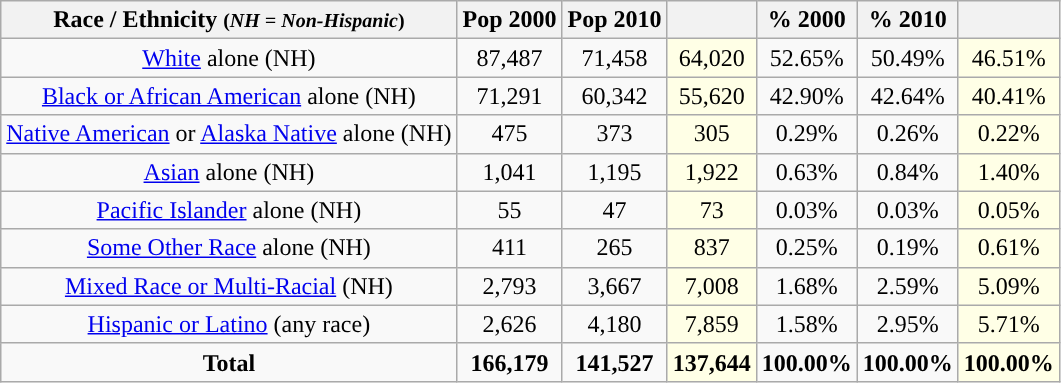<table class="wikitable" style="text-align:center;">
<tr>
<th>Race / Ethnicity <small>(<em>NH = Non-Hispanic</em>)</small></th>
<th>Pop 2000</th>
<th>Pop 2010</th>
<th></th>
<th>% 2000</th>
<th>% 2010</th>
<th></th>
</tr>
<tr>
<td><a href='#'>White</a> alone (NH)</td>
<td>87,487</td>
<td>71,458</td>
<td style='background: #ffffe6;'>64,020</td>
<td>52.65%</td>
<td>50.49%</td>
<td style='background: #ffffe6;'>46.51%</td>
</tr>
<tr>
<td><a href='#'>Black or African American</a> alone (NH)</td>
<td>71,291</td>
<td>60,342</td>
<td style='background: #ffffe6;'>55,620</td>
<td>42.90%</td>
<td>42.64%</td>
<td style='background: #ffffe6;'>40.41%</td>
</tr>
<tr>
<td><a href='#'>Native American</a> or <a href='#'>Alaska Native</a> alone (NH)</td>
<td>475</td>
<td>373</td>
<td style='background: #ffffe6;'>305</td>
<td>0.29%</td>
<td>0.26%</td>
<td style='background: #ffffe6;'>0.22%</td>
</tr>
<tr>
<td><a href='#'>Asian</a> alone (NH)</td>
<td>1,041</td>
<td>1,195</td>
<td style='background: #ffffe6;'>1,922</td>
<td>0.63%</td>
<td>0.84%</td>
<td style='background: #ffffe6;'>1.40%</td>
</tr>
<tr>
<td><a href='#'>Pacific Islander</a> alone (NH)</td>
<td>55</td>
<td>47</td>
<td style='background: #ffffe6;'>73</td>
<td>0.03%</td>
<td>0.03%</td>
<td style='background: #ffffe6;'>0.05%</td>
</tr>
<tr>
<td><a href='#'>Some Other Race</a> alone (NH)</td>
<td>411</td>
<td>265</td>
<td style='background: #ffffe6;'>837</td>
<td>0.25%</td>
<td>0.19%</td>
<td style='background: #ffffe6;'>0.61%</td>
</tr>
<tr>
<td><a href='#'>Mixed Race or Multi-Racial</a> (NH)</td>
<td>2,793</td>
<td>3,667</td>
<td style='background: #ffffe6;'>7,008</td>
<td>1.68%</td>
<td>2.59%</td>
<td style='background: #ffffe6;'>5.09%</td>
</tr>
<tr>
<td><a href='#'>Hispanic or Latino</a> (any race)</td>
<td>2,626</td>
<td>4,180</td>
<td style='background: #ffffe6;'>7,859</td>
<td>1.58%</td>
<td>2.95%</td>
<td style='background: #ffffe6;'>5.71%</td>
</tr>
<tr>
<td><strong>Total</strong></td>
<td><strong>166,179</strong></td>
<td><strong>141,527</strong></td>
<td style='background: #ffffe6;'><strong>137,644</strong></td>
<td><strong>100.00%</strong></td>
<td><strong>100.00%</strong></td>
<td style='background: #ffffe6;'><strong>100.00%</strong></td>
</tr>
</table>
